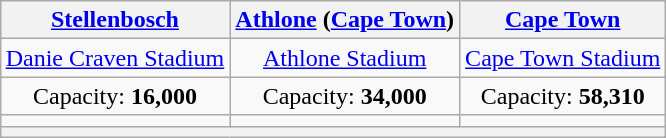<table class="wikitable" style="text-align:center; margin:1em auto;">
<tr>
<th><a href='#'>Stellenbosch</a></th>
<th><a href='#'>Athlone</a> (<a href='#'>Cape Town</a>)</th>
<th><a href='#'>Cape Town</a></th>
</tr>
<tr>
<td><a href='#'>Danie Craven Stadium</a></td>
<td><a href='#'>Athlone Stadium</a></td>
<td><a href='#'>Cape Town Stadium</a></td>
</tr>
<tr>
<td>Capacity: <strong>16,000</strong></td>
<td>Capacity: <strong>34,000</strong></td>
<td>Capacity: <strong>58,310</strong></td>
</tr>
<tr>
<td></td>
<td></td>
<td></td>
</tr>
<tr>
<th colspan=3></th>
</tr>
</table>
